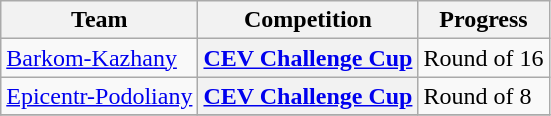<table class="wikitable sortable">
<tr>
<th>Team</th>
<th>Competition</th>
<th>Progress</th>
</tr>
<tr>
<td><a href='#'>Barkom-Kazhany</a></td>
<th><a href='#'><span>CEV Challenge Cup</span></a></th>
<td>Round of 16</td>
</tr>
<tr>
<td><a href='#'>Epicentr-Podoliany</a></td>
<th><a href='#'><span>CEV Challenge Cup</span></a></th>
<td>Round of 8</td>
</tr>
<tr>
</tr>
</table>
